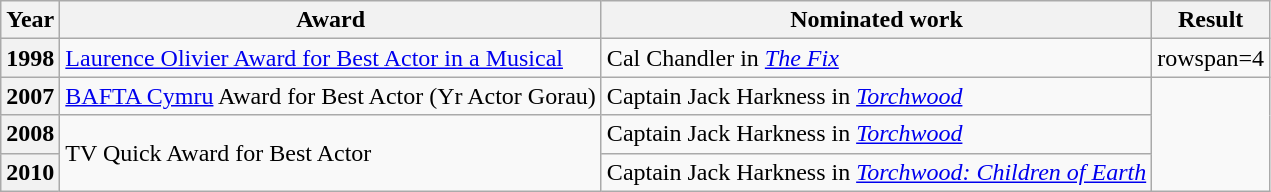<table class="wikitable plainrowheaders sortable">
<tr>
<th scope="col">Year</th>
<th scope="col">Award</th>
<th scope="col">Nominated work</th>
<th scope="col">Result</th>
</tr>
<tr>
<th scope=row>1998</th>
<td><a href='#'>Laurence Olivier Award for Best Actor in a Musical</a></td>
<td>Cal Chandler in <em><a href='#'>The Fix</a></em></td>
<td>rowspan=4 </td>
</tr>
<tr>
<th scope=row>2007</th>
<td><a href='#'>BAFTA Cymru</a> Award for Best Actor (Yr Actor Gorau)</td>
<td>Captain Jack Harkness in <em><a href='#'>Torchwood</a></em></td>
</tr>
<tr>
<th scope=row>2008</th>
<td rowspan="2">TV Quick Award for Best Actor</td>
<td>Captain Jack Harkness in <em><a href='#'>Torchwood</a></em></td>
</tr>
<tr>
<th scope=row>2010</th>
<td>Captain Jack Harkness in <em><a href='#'>Torchwood: Children of Earth</a></em></td>
</tr>
</table>
